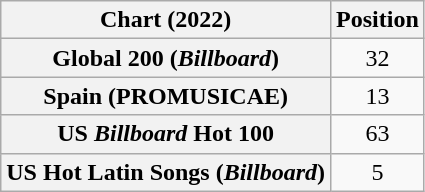<table class="wikitable sortable plainrowheaders" style="text-align:center">
<tr>
<th scope="col">Chart (2022)</th>
<th scope="col">Position</th>
</tr>
<tr>
<th scope="row">Global 200 (<em>Billboard</em>)</th>
<td>32</td>
</tr>
<tr>
<th scope="row">Spain (PROMUSICAE)</th>
<td>13</td>
</tr>
<tr>
<th scope="row">US <em>Billboard</em> Hot 100</th>
<td>63</td>
</tr>
<tr>
<th scope="row">US Hot Latin Songs (<em>Billboard</em>)</th>
<td>5</td>
</tr>
</table>
